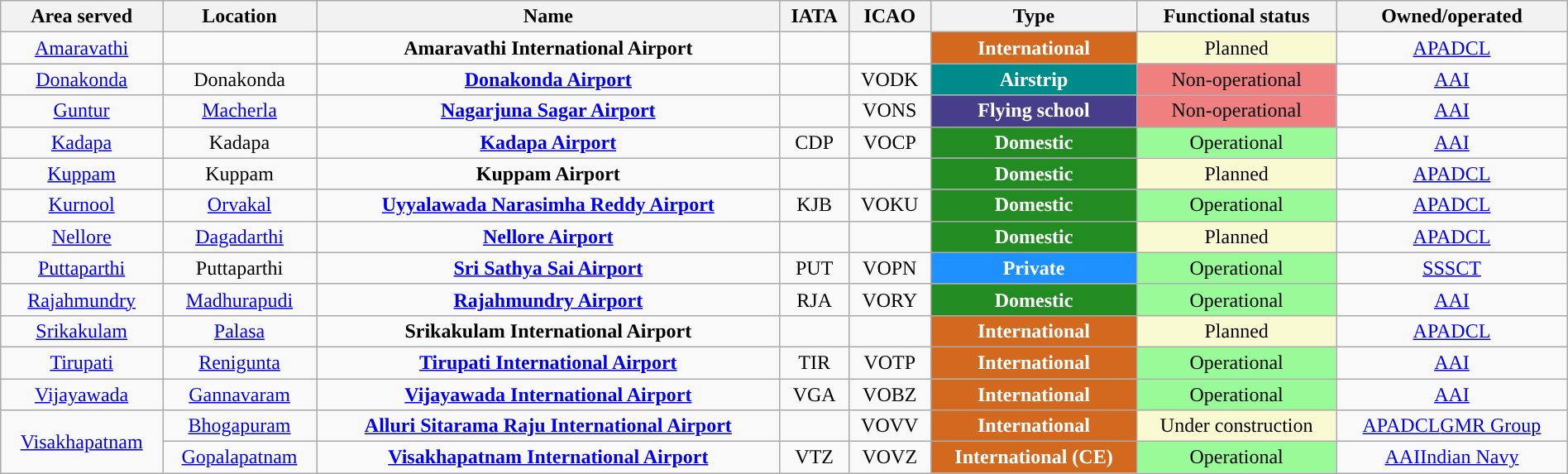<table class="wikitable sortable" style="width:100%;">
<tr>
<th scope="col">Area served</th>
<th scope="col">Location</th>
<th scope="col">Name</th>
<th scope="col">IATA</th>
<th scope="col">ICAO</th>
<th scope="col">Type</th>
<th scope="col">Functional status</th>
<th scope="col">Owned/operated</th>
</tr>
<tr align="center">
<td><a href='#'>Amaravathi</a></td>
<td></td>
<td><strong>Amaravathi International Airport</strong></td>
<td></td>
<td></td>
<td style="background:Chocolate; color:White;"><strong>International</strong></td>
<td style="background:LightGoldenRodYellow; color:black;">Planned</td>
<td><a href='#'>APADCL</a></td>
</tr>
<tr align="center">
<td><a href='#'>Donakonda</a></td>
<td>Donakonda</td>
<td><strong><a href='#'>Donakonda Airport</a></strong></td>
<td></td>
<td>VODK</td>
<td style="background:DarkCyan; color:white;"><strong>Airstrip</strong></td>
<td style="background:LightCoral; color:black;">Non-operational</td>
<td><a href='#'>AAI</a></td>
</tr>
<tr align="center">
<td><a href='#'>Guntur</a></td>
<td><a href='#'>Macherla</a></td>
<td><strong><a href='#'>Nagarjuna Sagar Airport</a></strong></td>
<td></td>
<td>VONS</td>
<td style="background:DarkSlateBlue; color:white;"><strong>Flying school</strong></td>
<td style="background:LightCoral; color:black;">Non-operational</td>
<td><a href='#'>AAI</a></td>
</tr>
<tr align="center">
<td><a href='#'>Kadapa</a></td>
<td>Kadapa</td>
<td><strong><a href='#'>Kadapa Airport</a></strong></td>
<td>CDP</td>
<td>VOCP</td>
<td style="background:ForestGreen; color:white;"><strong>Domestic</strong></td>
<td style="background:PaleGreen; color:black;">Operational</td>
<td><a href='#'>AAI</a></td>
</tr>
<tr align="center">
<td><a href='#'>Kuppam</a></td>
<td>Kuppam</td>
<td><strong>Kuppam Airport</strong></td>
<td></td>
<td></td>
<td style="background:ForestGreen; color:white;"><strong>Domestic</strong></td>
<td style="background:LightGoldenRodYellow; color:black;">Planned</td>
<td><a href='#'>APADCL</a></td>
</tr>
<tr align="center">
<td><a href='#'>Kurnool</a></td>
<td><a href='#'>Orvakal</a></td>
<td><strong><a href='#'>Uyyalawada Narasimha Reddy Airport</a></strong></td>
<td>KJB</td>
<td>VOKU</td>
<td style="background:ForestGreen; color:white;"><strong>Domestic</strong></td>
<td style="background:PaleGreen; color:black;">Operational</td>
<td><a href='#'>APADCL</a></td>
</tr>
<tr align="center">
<td><a href='#'>Nellore</a></td>
<td><a href='#'>Dagadarthi</a></td>
<td><strong><a href='#'>Nellore Airport</a></strong></td>
<td></td>
<td></td>
<td style="background:ForestGreen; color:white;"><strong>Domestic</strong></td>
<td style="background:LightGoldenRodYellow; color:black;">Planned</td>
<td><a href='#'>APADCL</a></td>
</tr>
<tr align="center">
<td><a href='#'>Puttaparthi</a></td>
<td>Puttaparthi</td>
<td><strong><a href='#'>Sri Sathya Sai Airport</a></strong></td>
<td>PUT</td>
<td>VOPN</td>
<td style="background:DodgerBlue; color:white;"><strong>Private</strong></td>
<td style="background:PaleGreen; color:black;">Operational</td>
<td><a href='#'>SSSCT</a></td>
</tr>
<tr align="center">
<td><a href='#'>Rajahmundry</a></td>
<td><a href='#'>Madhurapudi</a></td>
<td><strong><a href='#'>Rajahmundry Airport</a></strong></td>
<td>RJA</td>
<td>VORY</td>
<td style="background:ForestGreen; color:white;"><strong>Domestic</strong></td>
<td style="background:PaleGreen; color:black;">Operational</td>
<td><a href='#'>AAI</a></td>
</tr>
<tr align="center">
<td><a href='#'>Srikakulam</a></td>
<td><a href='#'>Palasa</a></td>
<td><strong>Srikakulam International Airport</strong></td>
<td></td>
<td></td>
<td style="background:Chocolate; color:White;"><strong>International</strong></td>
<td style="background:LightGoldenRodYellow; color:black;">Planned</td>
<td><a href='#'>APADCL</a></td>
</tr>
<tr align="center">
<td><a href='#'>Tirupati</a></td>
<td><a href='#'>Renigunta</a></td>
<td><strong><a href='#'>Tirupati International Airport</a></strong></td>
<td>TIR</td>
<td>VOTP</td>
<td style="background:Chocolate; color:White;"><strong>International</strong></td>
<td style="background:PaleGreen; color:black;">Operational</td>
<td><a href='#'>AAI</a></td>
</tr>
<tr align="center">
<td><a href='#'>Vijayawada</a></td>
<td><a href='#'>Gannavaram</a></td>
<td><strong><a href='#'>Vijayawada International Airport</a></strong></td>
<td>VGA</td>
<td>VOBZ</td>
<td style="background:Chocolate; color:White;"><strong>International</strong></td>
<td style="background:PaleGreen; color:black;">Operational</td>
<td><a href='#'>AAI</a></td>
</tr>
<tr align="center">
<td rowspan="2"><a href='#'>Visakhapatnam</a></td>
<td><a href='#'>Bhogapuram</a></td>
<td><strong><a href='#'>Alluri Sitarama Raju International Airport</a></strong></td>
<td></td>
<td>VOVV</td>
<td style="background:Chocolate; color:White;"><strong>International</strong></td>
<td style="background:LightGoldenRodYellow; color:black;">Under construction</td>
<td><a href='#'>APADCL</a><a href='#'>GMR Group</a></td>
</tr>
<tr align="center">
<td><a href='#'>Gopalapatnam</a></td>
<td><strong><a href='#'>Visakhapatnam International Airport</a></strong></td>
<td>VTZ</td>
<td>VOVZ</td>
<td style="background:Chocolate; color:White;"><strong>International (CE)</strong></td>
<td style="background:PaleGreen; color:black;">Operational</td>
<td><a href='#'>AAI</a><a href='#'>Indian Navy</a></td>
</tr>
</table>
